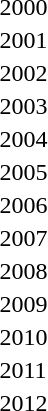<table>
<tr>
<td>2000</td>
<td></td>
<td></td>
<td></td>
</tr>
<tr>
<td>2001</td>
<td></td>
<td></td>
<td></td>
</tr>
<tr>
<td>2002</td>
<td></td>
<td></td>
<td></td>
</tr>
<tr>
<td>2003</td>
<td></td>
<td></td>
<td></td>
</tr>
<tr>
<td>2004</td>
<td></td>
<td></td>
<td></td>
</tr>
<tr>
<td>2005</td>
<td></td>
<td></td>
<td></td>
</tr>
<tr>
<td>2006</td>
<td></td>
<td></td>
<td></td>
</tr>
<tr>
<td>2007</td>
<td></td>
<td></td>
<td></td>
</tr>
<tr>
<td>2008</td>
<td></td>
<td></td>
<td></td>
</tr>
<tr>
<td>2009</td>
<td></td>
<td></td>
<td></td>
</tr>
<tr>
<td>2010</td>
<td></td>
<td></td>
<td></td>
</tr>
<tr>
<td>2011 </td>
<td></td>
<td></td>
<td></td>
</tr>
<tr>
<td>2012</td>
<td></td>
<td></td>
<td></td>
</tr>
</table>
